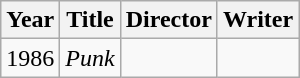<table class="wikitable">
<tr>
<th>Year</th>
<th>Title</th>
<th>Director</th>
<th>Writer</th>
</tr>
<tr>
<td>1986</td>
<td><em>Punk</em></td>
<td></td>
<td></td>
</tr>
</table>
